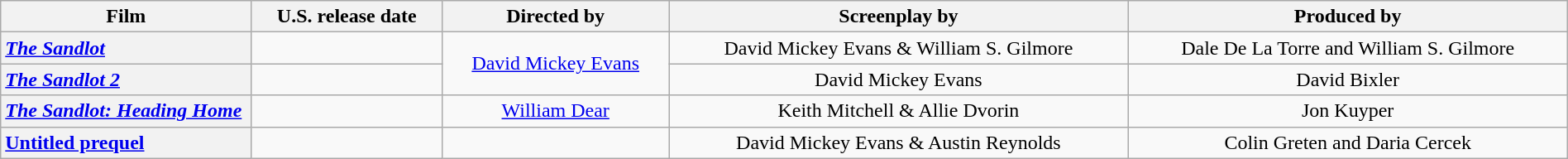<table class="wikitable plainrowheaders" style="text-align:center" width=100%>
<tr>
<th scope="col" style="width:16%;">Film</th>
<th scope="col">U.S. release date</th>
<th scope="col">Directed by</th>
<th scope="col">Screenplay by</th>
<th scope="col">Produced by</th>
</tr>
<tr>
<th scope="row" style="text-align:left"><em><a href='#'>The Sandlot</a></em></th>
<td style="text-align:center"></td>
<td rowspan="2"><a href='#'>David Mickey Evans</a></td>
<td>David Mickey Evans & William S. Gilmore</td>
<td>Dale De La Torre and William S. Gilmore</td>
</tr>
<tr>
<th scope="row" style="text-align:left"><em><a href='#'>The Sandlot 2</a></em></th>
<td style="text-align:center"></td>
<td>David Mickey Evans</td>
<td>David Bixler</td>
</tr>
<tr>
<th scope="row" style="text-align:left"><em><a href='#'>The Sandlot: Heading Home</a></em></th>
<td style="text-align:center"></td>
<td><a href='#'>William Dear</a></td>
<td>Keith Mitchell & Allie Dvorin</td>
<td>Jon Kuyper</td>
</tr>
<tr>
<th scope="row" style="text-align:left"><a href='#'>Untitled prequel</a></th>
<td></td>
<td></td>
<td>David Mickey Evans & Austin Reynolds</td>
<td>Colin Greten and Daria Cercek</td>
</tr>
</table>
